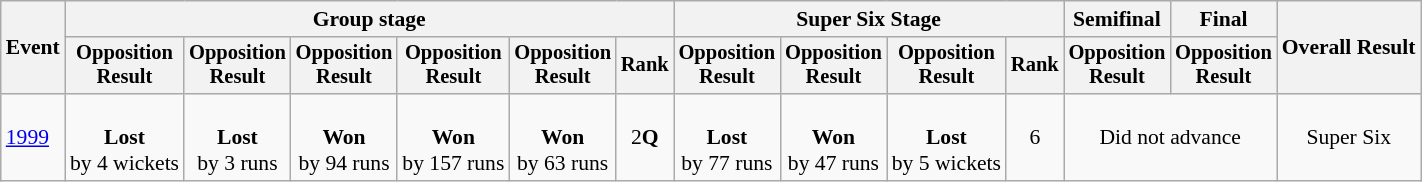<table class=wikitable style=font-size:90%;text-align:center>
<tr>
<th rowspan=2>Event</th>
<th colspan=6>Group stage</th>
<th colspan=4>Super Six Stage</th>
<th>Semifinal</th>
<th>Final</th>
<th rowspan=2>Overall Result</th>
</tr>
<tr style=font-size:95%>
<th>Opposition<br>Result</th>
<th>Opposition<br>Result</th>
<th>Opposition<br>Result</th>
<th>Opposition<br>Result</th>
<th>Opposition<br>Result</th>
<th>Rank</th>
<th>Opposition<br>Result</th>
<th>Opposition<br>Result</th>
<th>Opposition<br>Result</th>
<th>Rank</th>
<th>Opposition<br>Result</th>
<th>Opposition<br>Result</th>
</tr>
<tr>
<td align=left><a href='#'>1999</a></td>
<td><br><strong>Lost</strong> <br> by 4 wickets</td>
<td><br><strong>Lost</strong> <br> by 3 runs</td>
<td><br><strong>Won</strong> <br> by 94 runs</td>
<td><br><strong>Won</strong> <br> by 157 runs</td>
<td><br><strong>Won</strong> <br> by 63 runs</td>
<td>2<strong>Q</strong></td>
<td><br><strong>Lost</strong> <br> by 77 runs</td>
<td><br><strong>Won</strong> <br> by 47 runs</td>
<td><br><strong>Lost</strong> <br> by 5 wickets</td>
<td>6</td>
<td colspan=2>Did not advance</td>
<td>Super Six</td>
</tr>
</table>
